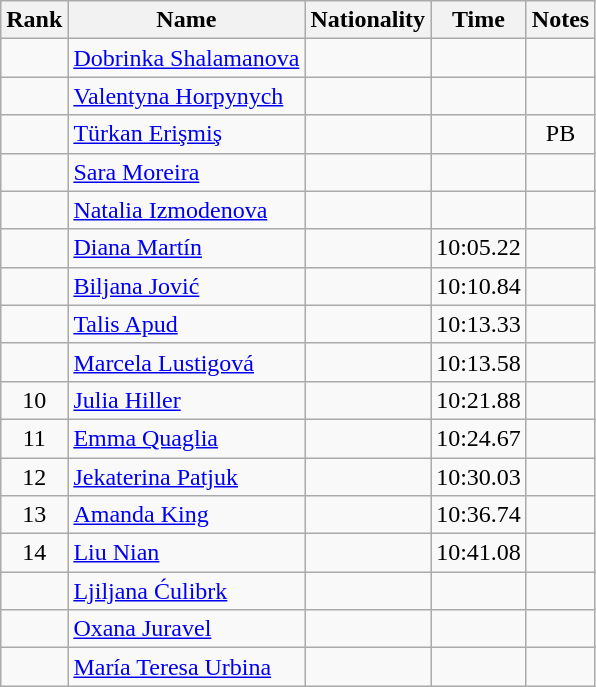<table class="wikitable sortable" style="text-align:center">
<tr>
<th>Rank</th>
<th>Name</th>
<th>Nationality</th>
<th>Time</th>
<th>Notes</th>
</tr>
<tr>
<td></td>
<td align=left><a href='#'>Dobrinka Shalamanova</a></td>
<td align=left></td>
<td></td>
<td></td>
</tr>
<tr>
<td></td>
<td align=left><a href='#'>Valentyna Horpynych</a></td>
<td align=left></td>
<td></td>
<td></td>
</tr>
<tr>
<td></td>
<td align=left><a href='#'>Türkan Erişmiş</a></td>
<td align=left></td>
<td></td>
<td>PB</td>
</tr>
<tr>
<td></td>
<td align=left><a href='#'>Sara Moreira</a></td>
<td align=left></td>
<td></td>
<td></td>
</tr>
<tr>
<td></td>
<td align=left><a href='#'>Natalia Izmodenova</a></td>
<td align=left></td>
<td></td>
<td></td>
</tr>
<tr>
<td></td>
<td align=left><a href='#'>Diana Martín</a></td>
<td align=left></td>
<td>10:05.22</td>
<td></td>
</tr>
<tr>
<td></td>
<td align=left><a href='#'>Biljana Jović</a></td>
<td align=left></td>
<td>10:10.84</td>
<td></td>
</tr>
<tr>
<td></td>
<td align=left><a href='#'>Talis Apud</a></td>
<td align=left></td>
<td>10:13.33</td>
<td></td>
</tr>
<tr>
<td></td>
<td align=left><a href='#'>Marcela Lustigová</a></td>
<td align=left></td>
<td>10:13.58</td>
<td></td>
</tr>
<tr>
<td>10</td>
<td align=left><a href='#'>Julia Hiller</a></td>
<td align=left></td>
<td>10:21.88</td>
<td></td>
</tr>
<tr>
<td>11</td>
<td align=left><a href='#'>Emma Quaglia</a></td>
<td align=left></td>
<td>10:24.67</td>
<td></td>
</tr>
<tr>
<td>12</td>
<td align=left><a href='#'>Jekaterina Patjuk</a></td>
<td align=left></td>
<td>10:30.03</td>
<td></td>
</tr>
<tr>
<td>13</td>
<td align=left><a href='#'>Amanda King</a></td>
<td align=left></td>
<td>10:36.74</td>
<td></td>
</tr>
<tr>
<td>14</td>
<td align=left><a href='#'>Liu Nian</a></td>
<td align=left></td>
<td>10:41.08</td>
<td></td>
</tr>
<tr>
<td></td>
<td align=left><a href='#'>Ljiljana Ćulibrk</a></td>
<td align=left></td>
<td></td>
<td></td>
</tr>
<tr>
<td></td>
<td align=left><a href='#'>Oxana Juravel</a></td>
<td align=left></td>
<td></td>
<td></td>
</tr>
<tr>
<td></td>
<td align=left><a href='#'>María Teresa Urbina</a></td>
<td align=left></td>
<td></td>
<td></td>
</tr>
</table>
